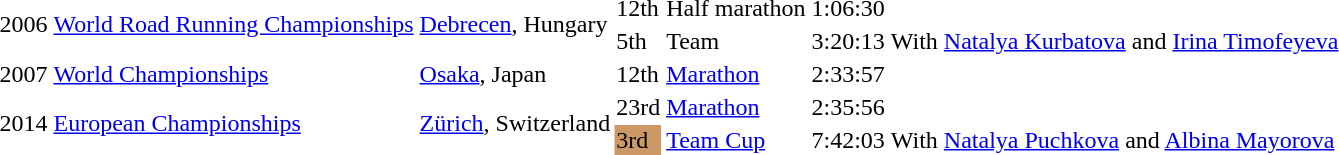<table>
<tr>
<td rowspan=2>2006</td>
<td rowspan=2><a href='#'>World Road Running Championships</a></td>
<td rowspan=2><a href='#'>Debrecen</a>, Hungary</td>
<td>12th</td>
<td>Half marathon</td>
<td>1:06:30</td>
</tr>
<tr>
<td>5th</td>
<td>Team</td>
<td>3:20:13</td>
<td>With <a href='#'>Natalya Kurbatova</a> and <a href='#'>Irina Timofeyeva</a></td>
</tr>
<tr>
<td>2007</td>
<td><a href='#'>World Championships</a></td>
<td><a href='#'>Osaka</a>, Japan</td>
<td>12th</td>
<td><a href='#'>Marathon</a></td>
<td>2:33:57</td>
</tr>
<tr>
<td rowspan=2>2014</td>
<td rowspan=2><a href='#'>European Championships</a></td>
<td rowspan=2><a href='#'>Zürich</a>, Switzerland</td>
<td>23rd</td>
<td><a href='#'>Marathon</a></td>
<td>2:35:56</td>
</tr>
<tr>
<td bgcolor=cc9966>3rd</td>
<td><a href='#'>Team Cup</a></td>
<td>7:42:03</td>
<td>With <a href='#'>Natalya Puchkova</a> and <a href='#'>Albina Mayorova</a></td>
</tr>
</table>
